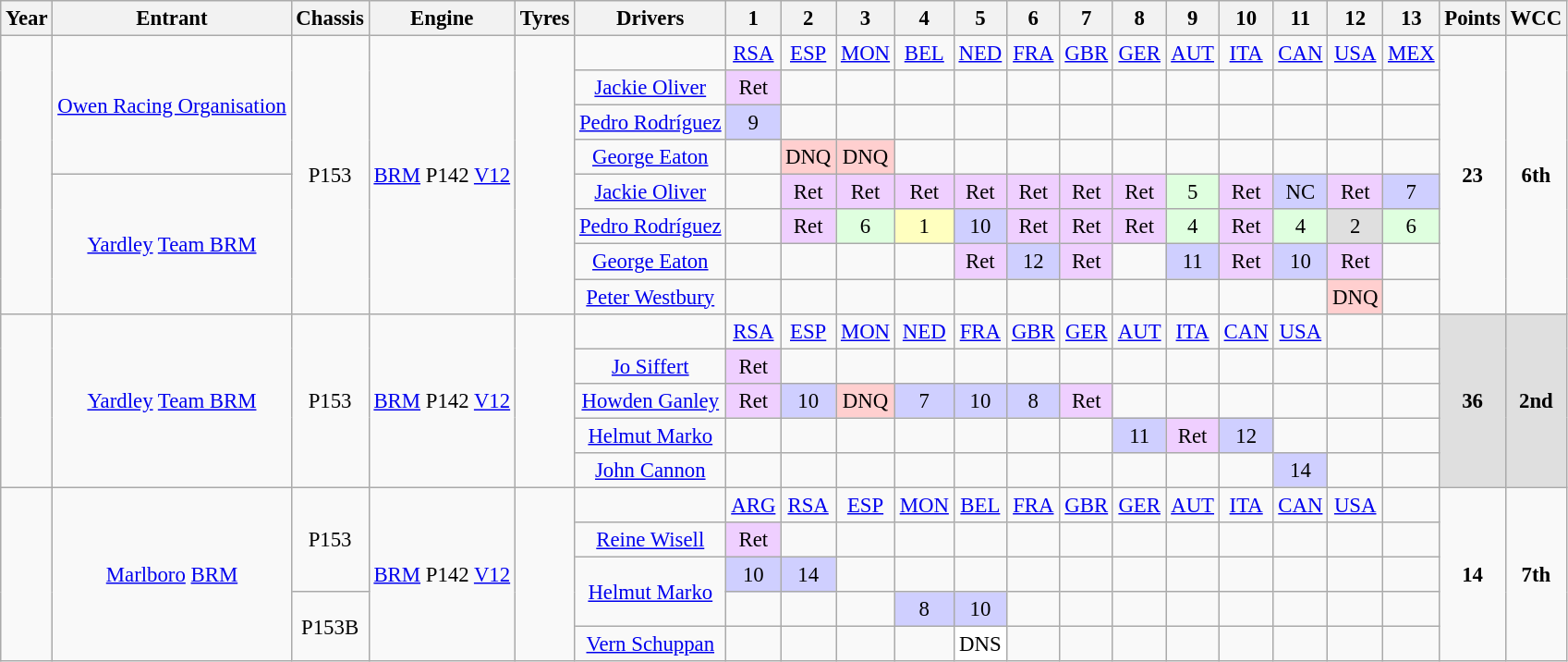<table class="wikitable" style="text-align:center; font-size:95%">
<tr>
<th>Year</th>
<th>Entrant</th>
<th>Chassis</th>
<th>Engine</th>
<th>Tyres</th>
<th>Drivers</th>
<th>1</th>
<th>2</th>
<th>3</th>
<th>4</th>
<th>5</th>
<th>6</th>
<th>7</th>
<th>8</th>
<th>9</th>
<th>10</th>
<th>11</th>
<th>12</th>
<th>13</th>
<th>Points</th>
<th>WCC</th>
</tr>
<tr>
<td rowspan="8"></td>
<td rowspan="4"><a href='#'>Owen Racing Organisation</a></td>
<td rowspan="8">P153</td>
<td rowspan="8"><a href='#'>BRM</a> P142 <a href='#'>V12</a></td>
<td rowspan="8"></td>
<td></td>
<td><a href='#'>RSA</a></td>
<td><a href='#'>ESP</a></td>
<td><a href='#'>MON</a></td>
<td><a href='#'>BEL</a></td>
<td><a href='#'>NED</a></td>
<td><a href='#'>FRA</a></td>
<td><a href='#'>GBR</a></td>
<td><a href='#'>GER</a></td>
<td><a href='#'>AUT</a></td>
<td><a href='#'>ITA</a></td>
<td><a href='#'>CAN</a></td>
<td><a href='#'>USA</a></td>
<td><a href='#'>MEX</a></td>
<td rowspan="8"><strong>23</strong></td>
<td rowspan="8"><strong>6th</strong></td>
</tr>
<tr>
<td><a href='#'>Jackie Oliver</a></td>
<td style="background:#EFCFFF;">Ret</td>
<td></td>
<td></td>
<td></td>
<td></td>
<td></td>
<td></td>
<td></td>
<td></td>
<td></td>
<td></td>
<td></td>
<td></td>
</tr>
<tr>
<td><a href='#'>Pedro Rodríguez</a></td>
<td style="background:#CFCFFF;">9</td>
<td></td>
<td></td>
<td></td>
<td></td>
<td></td>
<td></td>
<td></td>
<td></td>
<td></td>
<td></td>
<td></td>
<td></td>
</tr>
<tr>
<td><a href='#'>George Eaton</a></td>
<td></td>
<td style="background:#ffcfcf;">DNQ</td>
<td style="background:#ffcfcf;">DNQ</td>
<td></td>
<td></td>
<td></td>
<td></td>
<td></td>
<td></td>
<td></td>
<td></td>
<td></td>
<td></td>
</tr>
<tr>
<td rowspan="4"><a href='#'>Yardley</a> <a href='#'>Team BRM</a></td>
<td><a href='#'>Jackie Oliver</a></td>
<td></td>
<td style="background:#EFCFFF;">Ret</td>
<td style="background:#EFCFFF;">Ret</td>
<td style="background:#EFCFFF;">Ret</td>
<td style="background:#EFCFFF;">Ret</td>
<td style="background:#EFCFFF;">Ret</td>
<td style="background:#EFCFFF;">Ret</td>
<td style="background:#EFCFFF;">Ret</td>
<td style="background:#DFFFDF;">5</td>
<td style="background:#EFCFFF;">Ret</td>
<td style="background:#CFCFFF;">NC</td>
<td style="background:#EFCFFF;">Ret</td>
<td style="background:#CFCFFF;">7</td>
</tr>
<tr>
<td><a href='#'>Pedro Rodríguez</a></td>
<td></td>
<td style="background:#EFCFFF;">Ret</td>
<td style="background:#DFFFDF;">6</td>
<td style="background:#ffffbf;">1</td>
<td style="background:#CFCFFF;">10</td>
<td style="background:#EFCFFF;">Ret</td>
<td style="background:#EFCFFF;">Ret</td>
<td style="background:#EFCFFF;">Ret</td>
<td style="background:#DFFFDF;">4</td>
<td style="background:#EFCFFF;">Ret</td>
<td style="background:#DFFFDF;">4</td>
<td style="background:#DFDFDF;">2</td>
<td style="background:#DFFFDF;">6</td>
</tr>
<tr>
<td><a href='#'>George Eaton</a></td>
<td></td>
<td></td>
<td></td>
<td></td>
<td style="background:#EFCFFF;">Ret</td>
<td style="background:#CFCFFF;">12</td>
<td style="background:#EFCFFF;">Ret</td>
<td></td>
<td style="background:#CFCFFF;">11</td>
<td style="background:#EFCFFF;">Ret</td>
<td style="background:#CFCFFF;">10</td>
<td style="background:#EFCFFF;">Ret</td>
<td></td>
</tr>
<tr>
<td><a href='#'>Peter Westbury</a></td>
<td></td>
<td></td>
<td></td>
<td></td>
<td></td>
<td></td>
<td></td>
<td></td>
<td></td>
<td></td>
<td></td>
<td style="background:#ffcfcf;">DNQ</td>
<td></td>
</tr>
<tr>
<td rowspan="5"></td>
<td rowspan="5"><a href='#'>Yardley</a> <a href='#'>Team BRM</a></td>
<td rowspan="5">P153</td>
<td rowspan="5"><a href='#'>BRM</a> P142 <a href='#'>V12</a></td>
<td rowspan="5"></td>
<td></td>
<td><a href='#'>RSA</a></td>
<td><a href='#'>ESP</a></td>
<td><a href='#'>MON</a></td>
<td><a href='#'>NED</a></td>
<td><a href='#'>FRA</a></td>
<td><a href='#'>GBR</a></td>
<td><a href='#'>GER</a></td>
<td><a href='#'>AUT</a></td>
<td><a href='#'>ITA</a></td>
<td><a href='#'>CAN</a></td>
<td><a href='#'>USA</a></td>
<td></td>
<td></td>
<td rowspan="5" style="background:#dfdfdf;"><strong>36</strong></td>
<td rowspan="5" style="background:#dfdfdf;"><strong>2nd</strong></td>
</tr>
<tr>
<td><a href='#'>Jo Siffert</a></td>
<td style="background:#EFCFFF;">Ret</td>
<td></td>
<td></td>
<td></td>
<td></td>
<td></td>
<td></td>
<td></td>
<td></td>
<td></td>
<td></td>
<td></td>
<td></td>
</tr>
<tr>
<td><a href='#'>Howden Ganley</a></td>
<td style="background:#EFCFFF;">Ret</td>
<td style="background:#CFCFFF;">10</td>
<td style="background:#ffcfcf;">DNQ</td>
<td style="background:#CFCFFF;">7</td>
<td style="background:#CFCFFF;">10</td>
<td style="background:#CFCFFF;">8</td>
<td style="background:#EFCFFF;">Ret</td>
<td></td>
<td></td>
<td></td>
<td></td>
<td></td>
<td></td>
</tr>
<tr>
<td><a href='#'>Helmut Marko</a></td>
<td></td>
<td></td>
<td></td>
<td></td>
<td></td>
<td></td>
<td></td>
<td style="background:#CFCFFF;">11</td>
<td style="background:#EFCFFF;">Ret</td>
<td style="background:#CFCFFF;">12</td>
<td></td>
<td></td>
<td></td>
</tr>
<tr>
<td><a href='#'>John Cannon</a></td>
<td></td>
<td></td>
<td></td>
<td></td>
<td></td>
<td></td>
<td></td>
<td></td>
<td></td>
<td></td>
<td style="background:#CFCFFF;">14</td>
<td></td>
<td></td>
</tr>
<tr>
<td rowspan="5"></td>
<td rowspan="5"><a href='#'>Marlboro</a> <a href='#'>BRM</a></td>
<td rowspan="3">P153</td>
<td rowspan="5"><a href='#'>BRM</a> P142 <a href='#'>V12</a></td>
<td rowspan="5"></td>
<td></td>
<td><a href='#'>ARG</a></td>
<td><a href='#'>RSA</a></td>
<td><a href='#'>ESP</a></td>
<td><a href='#'>MON</a></td>
<td><a href='#'>BEL</a></td>
<td><a href='#'>FRA</a></td>
<td><a href='#'>GBR</a></td>
<td><a href='#'>GER</a></td>
<td><a href='#'>AUT</a></td>
<td><a href='#'>ITA</a></td>
<td><a href='#'>CAN</a></td>
<td><a href='#'>USA</a></td>
<td></td>
<td rowspan="5"><strong>14</strong></td>
<td rowspan="5"><strong>7th</strong></td>
</tr>
<tr>
<td><a href='#'>Reine Wisell</a></td>
<td style="background:#EFCFFF;">Ret</td>
<td></td>
<td></td>
<td></td>
<td></td>
<td></td>
<td></td>
<td></td>
<td></td>
<td></td>
<td></td>
<td></td>
<td></td>
</tr>
<tr>
<td rowspan="2"><a href='#'>Helmut Marko</a></td>
<td style="background:#CFCFFF;">10</td>
<td style="background:#CFCFFF;">14</td>
<td></td>
<td></td>
<td></td>
<td></td>
<td></td>
<td></td>
<td></td>
<td></td>
<td></td>
<td></td>
<td></td>
</tr>
<tr>
<td rowspan="2">P153B</td>
<td></td>
<td></td>
<td></td>
<td style="background:#CFCFFF;">8</td>
<td style="background:#CFCFFF;">10</td>
<td></td>
<td></td>
<td></td>
<td></td>
<td></td>
<td></td>
<td></td>
<td></td>
</tr>
<tr>
<td><a href='#'>Vern Schuppan</a></td>
<td></td>
<td></td>
<td></td>
<td></td>
<td style="background:#FFFFFF;">DNS</td>
<td></td>
<td></td>
<td></td>
<td></td>
<td></td>
<td></td>
<td></td>
<td></td>
</tr>
</table>
